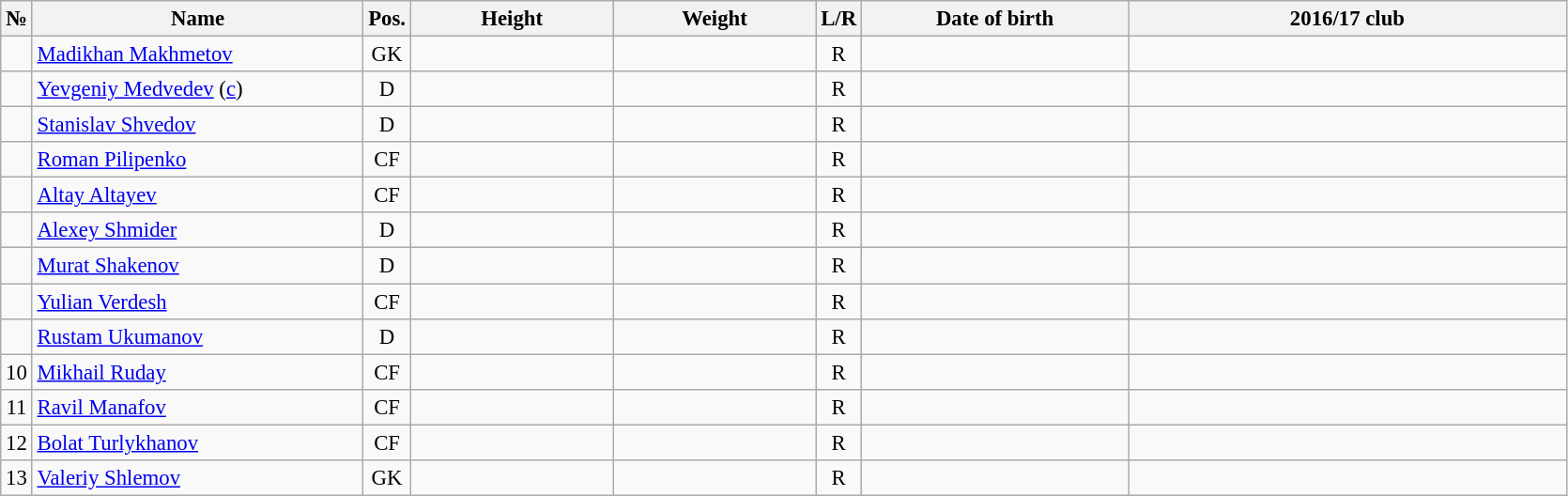<table class="wikitable sortable" style="font-size:95%; text-align:center;">
<tr>
<th>№</th>
<th style="width:15em">Name</th>
<th>Pos.</th>
<th style="width:9em">Height</th>
<th style="width:9em">Weight</th>
<th>L/R</th>
<th style="width:12em">Date of birth</th>
<th style="width:20em">2016/17 club</th>
</tr>
<tr>
<td></td>
<td style="text-align:left;"><a href='#'>Madikhan Makhmetov</a></td>
<td>GK</td>
<td></td>
<td></td>
<td>R</td>
<td style="text-align:right;"></td>
<td style="text-align:left;"></td>
</tr>
<tr>
<td></td>
<td style="text-align:left;"><a href='#'>Yevgeniy Medvedev</a> (<a href='#'>c</a>)</td>
<td>D</td>
<td></td>
<td></td>
<td>R</td>
<td style="text-align:right;"></td>
<td style="text-align:left;"></td>
</tr>
<tr>
<td></td>
<td style="text-align:left;"><a href='#'>Stanislav Shvedov</a></td>
<td>D</td>
<td></td>
<td></td>
<td>R</td>
<td style="text-align:right;"></td>
<td style="text-align:left;"></td>
</tr>
<tr>
<td></td>
<td style="text-align:left;"><a href='#'>Roman Pilipenko</a></td>
<td>CF</td>
<td></td>
<td></td>
<td>R</td>
<td style="text-align:right;"></td>
<td style="text-align:left;"></td>
</tr>
<tr>
<td></td>
<td style="text-align:left;"><a href='#'>Altay Altayev</a></td>
<td>CF</td>
<td></td>
<td></td>
<td>R</td>
<td style="text-align:right;"></td>
<td style="text-align:left;"></td>
</tr>
<tr>
<td></td>
<td style="text-align:left;"><a href='#'>Alexey Shmider</a></td>
<td>D</td>
<td></td>
<td></td>
<td>R</td>
<td style="text-align:right;"></td>
<td style="text-align:left;"></td>
</tr>
<tr>
<td></td>
<td style="text-align:left;"><a href='#'>Murat Shakenov</a></td>
<td>D</td>
<td></td>
<td></td>
<td>R</td>
<td style="text-align:right;"></td>
<td style="text-align:left;"></td>
</tr>
<tr>
<td></td>
<td style="text-align:left;"><a href='#'>Yulian Verdesh</a></td>
<td>CF</td>
<td></td>
<td></td>
<td>R</td>
<td style="text-align:right;"></td>
<td style="text-align:left;"></td>
</tr>
<tr>
<td></td>
<td style="text-align:left;"><a href='#'>Rustam Ukumanov</a></td>
<td>D</td>
<td></td>
<td></td>
<td>R</td>
<td style="text-align:right;"></td>
<td style="text-align:left;"></td>
</tr>
<tr>
<td>10</td>
<td style="text-align:left;"><a href='#'>Mikhail Ruday</a></td>
<td>CF</td>
<td></td>
<td></td>
<td>R</td>
<td style="text-align:right;"></td>
<td style="text-align:left;"></td>
</tr>
<tr>
<td>11</td>
<td style="text-align:left;"><a href='#'>Ravil Manafov</a></td>
<td>CF</td>
<td></td>
<td></td>
<td>R</td>
<td style="text-align:right;"></td>
<td style="text-align:left;"></td>
</tr>
<tr>
<td>12</td>
<td style="text-align:left;"><a href='#'>Bolat Turlykhanov</a></td>
<td>CF</td>
<td></td>
<td></td>
<td>R</td>
<td style="text-align:right;"></td>
<td style="text-align:left;"></td>
</tr>
<tr>
<td>13</td>
<td style="text-align:left;"><a href='#'>Valeriy Shlemov</a></td>
<td>GK</td>
<td></td>
<td></td>
<td>R</td>
<td style="text-align:right;"></td>
<td style="text-align:left;"></td>
</tr>
</table>
